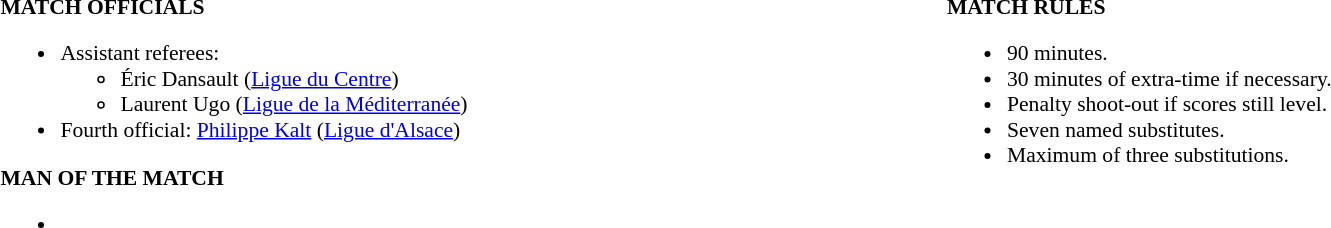<table width=100% style="font-size: 90%">
<tr>
<td width=50% valign=top><br><strong>MATCH OFFICIALS</strong><ul><li>Assistant referees:<ul><li>Éric Dansault (<a href='#'>Ligue du Centre</a>)</li><li>Laurent Ugo (<a href='#'>Ligue de la Méditerranée</a>)</li></ul></li><li>Fourth official: <a href='#'>Philippe Kalt</a> (<a href='#'>Ligue d'Alsace</a>)</li></ul><strong>MAN OF THE MATCH</strong><ul><li></li></ul></td>
<td width=50% valign=top><br><strong>MATCH RULES</strong><ul><li>90 minutes.</li><li>30 minutes of extra-time if necessary.</li><li>Penalty shoot-out if scores still level.</li><li>Seven named substitutes.</li><li>Maximum of three substitutions.</li></ul></td>
</tr>
</table>
